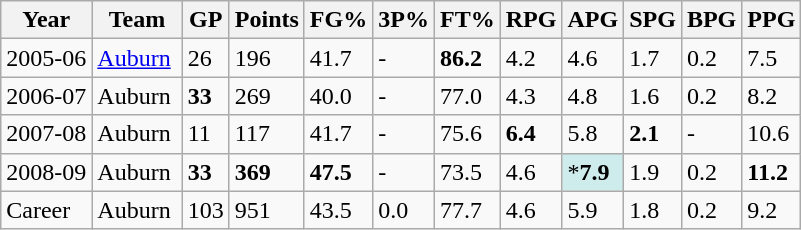<table class="wikitable">
<tr>
<th>Year</th>
<th>Team</th>
<th>GP</th>
<th>Points</th>
<th>FG%</th>
<th>3P%</th>
<th>FT%</th>
<th>RPG</th>
<th>APG</th>
<th>SPG</th>
<th>BPG</th>
<th>PPG</th>
</tr>
<tr>
<td>2005-06</td>
<td><a href='#'>Auburn</a></td>
<td>26</td>
<td>196</td>
<td>41.7</td>
<td>-</td>
<td><strong>86.2</strong></td>
<td>4.2</td>
<td>4.6</td>
<td>1.7</td>
<td>0.2</td>
<td>7.5</td>
</tr>
<tr>
<td>2006-07</td>
<td>Auburn </td>
<td><strong>33</strong></td>
<td>269</td>
<td>40.0</td>
<td>-</td>
<td>77.0</td>
<td>4.3</td>
<td>4.8</td>
<td>1.6</td>
<td>0.2</td>
<td>8.2</td>
</tr>
<tr>
<td>2007-08</td>
<td>Auburn </td>
<td>11</td>
<td>117</td>
<td>41.7</td>
<td>-</td>
<td>75.6</td>
<td><strong>6.4</strong></td>
<td>5.8</td>
<td><strong>2.1</strong></td>
<td>-</td>
<td>10.6</td>
</tr>
<tr>
<td>2008-09</td>
<td>Auburn </td>
<td><strong>33</strong></td>
<td><strong>369</strong></td>
<td><strong>47.5</strong></td>
<td>-</td>
<td>73.5</td>
<td>4.6</td>
<td bgcolor=#cfecec>*<strong>7.9</strong></td>
<td>1.9</td>
<td>0.2</td>
<td><strong>11.2</strong></td>
</tr>
<tr>
<td>Career</td>
<td>Auburn </td>
<td>103</td>
<td>951</td>
<td>43.5</td>
<td>0.0</td>
<td>77.7</td>
<td>4.6</td>
<td>5.9</td>
<td>1.8</td>
<td>0.2</td>
<td>9.2</td>
</tr>
</table>
